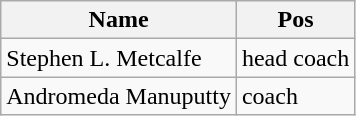<table class="wikitable">
<tr>
<th>Name</th>
<th>Pos</th>
</tr>
<tr>
<td>Stephen L. Metcalfe</td>
<td>head coach</td>
</tr>
<tr>
<td>Andromeda Manuputty</td>
<td>coach</td>
</tr>
</table>
